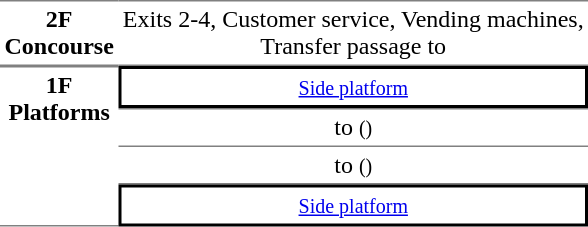<table table border=0 cellspacing=0 cellpadding=3>
<tr>
<td style="border-bottom:solid 1px gray; border-top:solid 1px gray;text-align:center" valign=top><strong>2F<br>Concourse</strong></td>
<td style="border-bottom:solid 1px gray; border-top:solid 1px gray;text-align:center">Exits 2-4, Customer service, Vending machines,<br>Transfer passage to </td>
</tr>
<tr>
<td style="border-bottom:solid 1px gray; border-top:solid 1px gray;text-align:center" rowspan="4" valign=top><strong>1F<br>Platforms</strong></td>
<td style="border-right:solid 2px black;border-left:solid 2px black;border-top:solid 2px black;border-bottom:solid 2px black;text-align:center;" colspan=2><small><a href='#'>Side platform</a></small></td>
</tr>
<tr>
<td style="border-bottom:solid 1px gray; border-top:solid 1px gray;text-align:center;">  to  <small>()</small></td>
</tr>
<tr>
<td style="border-bottom:solid 1px gray;text-align:center;"> to  <small>() </small></td>
</tr>
<tr>
<td style="border-right:solid 2px black;border-left:solid 2px black;border-top:solid 2px black;border-bottom:solid 2px black;text-align:center;" colspan=2><small><a href='#'>Side platform</a></small></td>
</tr>
</table>
